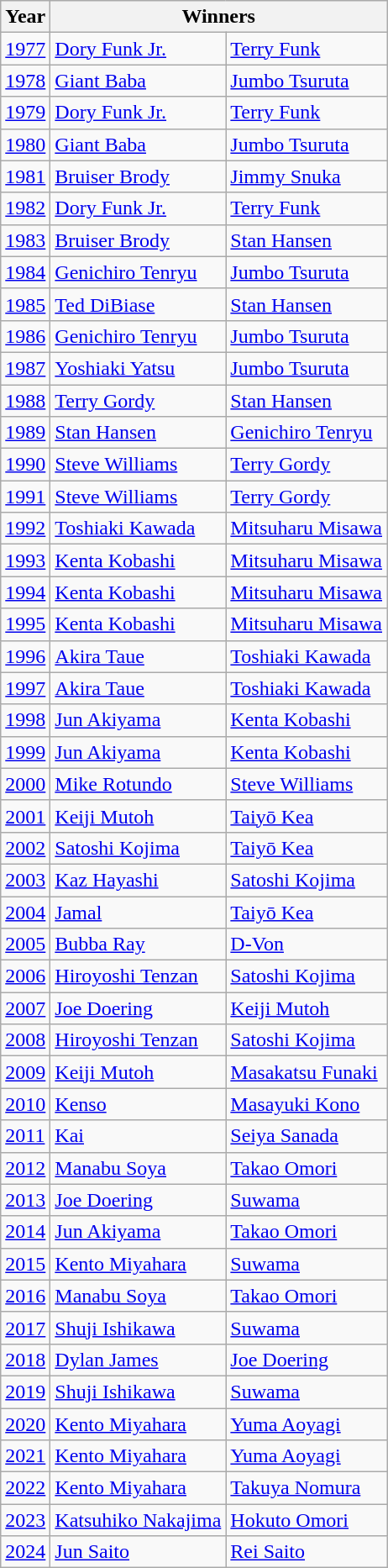<table class="wikitable">
<tr>
<th>Year</th>
<th colspan="2">Winners</th>
</tr>
<tr>
<td><a href='#'>1977</a></td>
<td><a href='#'>Dory Funk Jr.</a></td>
<td><a href='#'>Terry Funk</a></td>
</tr>
<tr>
<td><a href='#'>1978</a></td>
<td><a href='#'>Giant Baba</a></td>
<td><a href='#'>Jumbo Tsuruta</a></td>
</tr>
<tr>
<td><a href='#'>1979</a></td>
<td><a href='#'>Dory Funk Jr.</a></td>
<td><a href='#'>Terry Funk</a></td>
</tr>
<tr>
<td><a href='#'>1980</a></td>
<td><a href='#'>Giant Baba</a></td>
<td><a href='#'>Jumbo Tsuruta</a></td>
</tr>
<tr>
<td><a href='#'>1981</a></td>
<td><a href='#'>Bruiser Brody</a></td>
<td><a href='#'>Jimmy Snuka</a></td>
</tr>
<tr>
<td><a href='#'>1982</a></td>
<td><a href='#'>Dory Funk Jr.</a></td>
<td><a href='#'>Terry Funk</a></td>
</tr>
<tr>
<td><a href='#'>1983</a></td>
<td><a href='#'>Bruiser Brody</a></td>
<td><a href='#'>Stan Hansen</a></td>
</tr>
<tr>
<td><a href='#'>1984</a></td>
<td><a href='#'>Genichiro Tenryu</a></td>
<td><a href='#'>Jumbo Tsuruta</a></td>
</tr>
<tr>
<td><a href='#'>1985</a></td>
<td><a href='#'>Ted DiBiase</a></td>
<td><a href='#'>Stan Hansen</a></td>
</tr>
<tr>
<td><a href='#'>1986</a></td>
<td><a href='#'>Genichiro Tenryu</a></td>
<td><a href='#'>Jumbo Tsuruta</a></td>
</tr>
<tr>
<td><a href='#'>1987</a></td>
<td><a href='#'>Yoshiaki Yatsu</a></td>
<td><a href='#'>Jumbo Tsuruta</a></td>
</tr>
<tr>
<td><a href='#'>1988</a></td>
<td><a href='#'>Terry Gordy</a></td>
<td><a href='#'>Stan Hansen</a></td>
</tr>
<tr>
<td><a href='#'>1989</a></td>
<td><a href='#'>Stan Hansen</a></td>
<td><a href='#'>Genichiro Tenryu</a></td>
</tr>
<tr>
<td><a href='#'>1990</a></td>
<td><a href='#'>Steve Williams</a></td>
<td><a href='#'>Terry Gordy</a></td>
</tr>
<tr>
<td><a href='#'>1991</a></td>
<td><a href='#'>Steve Williams</a></td>
<td><a href='#'>Terry Gordy</a></td>
</tr>
<tr>
<td><a href='#'>1992</a></td>
<td><a href='#'>Toshiaki Kawada</a></td>
<td><a href='#'>Mitsuharu Misawa</a></td>
</tr>
<tr>
<td><a href='#'>1993</a></td>
<td><a href='#'>Kenta Kobashi</a></td>
<td><a href='#'>Mitsuharu Misawa</a></td>
</tr>
<tr>
<td><a href='#'>1994</a></td>
<td><a href='#'>Kenta Kobashi</a></td>
<td><a href='#'>Mitsuharu Misawa</a></td>
</tr>
<tr>
<td><a href='#'>1995</a></td>
<td><a href='#'>Kenta Kobashi</a></td>
<td><a href='#'>Mitsuharu Misawa</a></td>
</tr>
<tr>
<td><a href='#'>1996</a></td>
<td><a href='#'>Akira Taue</a></td>
<td><a href='#'>Toshiaki Kawada</a></td>
</tr>
<tr>
<td><a href='#'>1997</a></td>
<td><a href='#'>Akira Taue</a></td>
<td><a href='#'>Toshiaki Kawada</a></td>
</tr>
<tr>
<td><a href='#'>1998</a></td>
<td><a href='#'>Jun Akiyama</a></td>
<td><a href='#'>Kenta Kobashi</a></td>
</tr>
<tr>
<td><a href='#'>1999</a></td>
<td><a href='#'>Jun Akiyama</a></td>
<td><a href='#'>Kenta Kobashi</a></td>
</tr>
<tr>
<td><a href='#'>2000</a></td>
<td><a href='#'>Mike Rotundo</a></td>
<td><a href='#'>Steve Williams</a></td>
</tr>
<tr>
<td><a href='#'>2001</a></td>
<td><a href='#'>Keiji Mutoh</a></td>
<td><a href='#'>Taiyō Kea</a></td>
</tr>
<tr>
<td><a href='#'>2002</a></td>
<td><a href='#'>Satoshi Kojima</a></td>
<td><a href='#'>Taiyō Kea</a></td>
</tr>
<tr>
<td><a href='#'>2003</a></td>
<td><a href='#'>Kaz Hayashi</a></td>
<td><a href='#'>Satoshi Kojima</a></td>
</tr>
<tr>
<td><a href='#'>2004</a></td>
<td><a href='#'>Jamal</a></td>
<td><a href='#'>Taiyō Kea</a></td>
</tr>
<tr>
<td><a href='#'>2005</a></td>
<td><a href='#'>Bubba Ray</a></td>
<td><a href='#'>D-Von</a></td>
</tr>
<tr>
<td><a href='#'>2006</a></td>
<td><a href='#'>Hiroyoshi Tenzan</a></td>
<td><a href='#'>Satoshi Kojima</a></td>
</tr>
<tr>
<td><a href='#'>2007</a></td>
<td><a href='#'>Joe Doering</a></td>
<td><a href='#'>Keiji Mutoh</a></td>
</tr>
<tr>
<td><a href='#'>2008</a></td>
<td><a href='#'>Hiroyoshi Tenzan</a></td>
<td><a href='#'>Satoshi Kojima</a></td>
</tr>
<tr>
<td><a href='#'>2009</a></td>
<td><a href='#'>Keiji Mutoh</a></td>
<td><a href='#'>Masakatsu Funaki</a></td>
</tr>
<tr>
<td><a href='#'>2010</a></td>
<td><a href='#'>Kenso</a></td>
<td><a href='#'>Masayuki Kono</a></td>
</tr>
<tr>
<td><a href='#'>2011</a></td>
<td><a href='#'>Kai</a></td>
<td><a href='#'>Seiya Sanada</a></td>
</tr>
<tr>
<td><a href='#'>2012</a></td>
<td><a href='#'>Manabu Soya</a></td>
<td><a href='#'>Takao Omori</a></td>
</tr>
<tr>
<td><a href='#'>2013</a></td>
<td><a href='#'>Joe Doering</a></td>
<td><a href='#'>Suwama</a></td>
</tr>
<tr>
<td><a href='#'>2014</a></td>
<td><a href='#'>Jun Akiyama</a></td>
<td><a href='#'>Takao Omori</a></td>
</tr>
<tr>
<td><a href='#'>2015</a></td>
<td><a href='#'>Kento Miyahara</a></td>
<td><a href='#'>Suwama</a></td>
</tr>
<tr>
<td><a href='#'>2016</a></td>
<td><a href='#'>Manabu Soya</a></td>
<td><a href='#'>Takao Omori</a></td>
</tr>
<tr>
<td><a href='#'>2017</a></td>
<td><a href='#'>Shuji Ishikawa</a></td>
<td><a href='#'>Suwama</a></td>
</tr>
<tr>
<td><a href='#'>2018</a></td>
<td><a href='#'>Dylan James</a></td>
<td><a href='#'>Joe Doering</a></td>
</tr>
<tr>
<td><a href='#'>2019</a></td>
<td><a href='#'>Shuji Ishikawa</a></td>
<td><a href='#'>Suwama</a></td>
</tr>
<tr>
<td><a href='#'>2020</a></td>
<td><a href='#'>Kento Miyahara</a></td>
<td><a href='#'>Yuma Aoyagi</a></td>
</tr>
<tr>
<td><a href='#'>2021</a></td>
<td><a href='#'>Kento Miyahara</a></td>
<td><a href='#'>Yuma Aoyagi</a></td>
</tr>
<tr>
<td><a href='#'>2022</a></td>
<td><a href='#'>Kento Miyahara</a></td>
<td><a href='#'>Takuya Nomura</a></td>
</tr>
<tr>
<td><a href='#'>2023</a></td>
<td><a href='#'>Katsuhiko Nakajima</a></td>
<td><a href='#'>Hokuto Omori</a></td>
</tr>
<tr>
<td><a href='#'>2024</a></td>
<td><a href='#'>Jun Saito</a></td>
<td><a href='#'>Rei Saito</a></td>
</tr>
</table>
